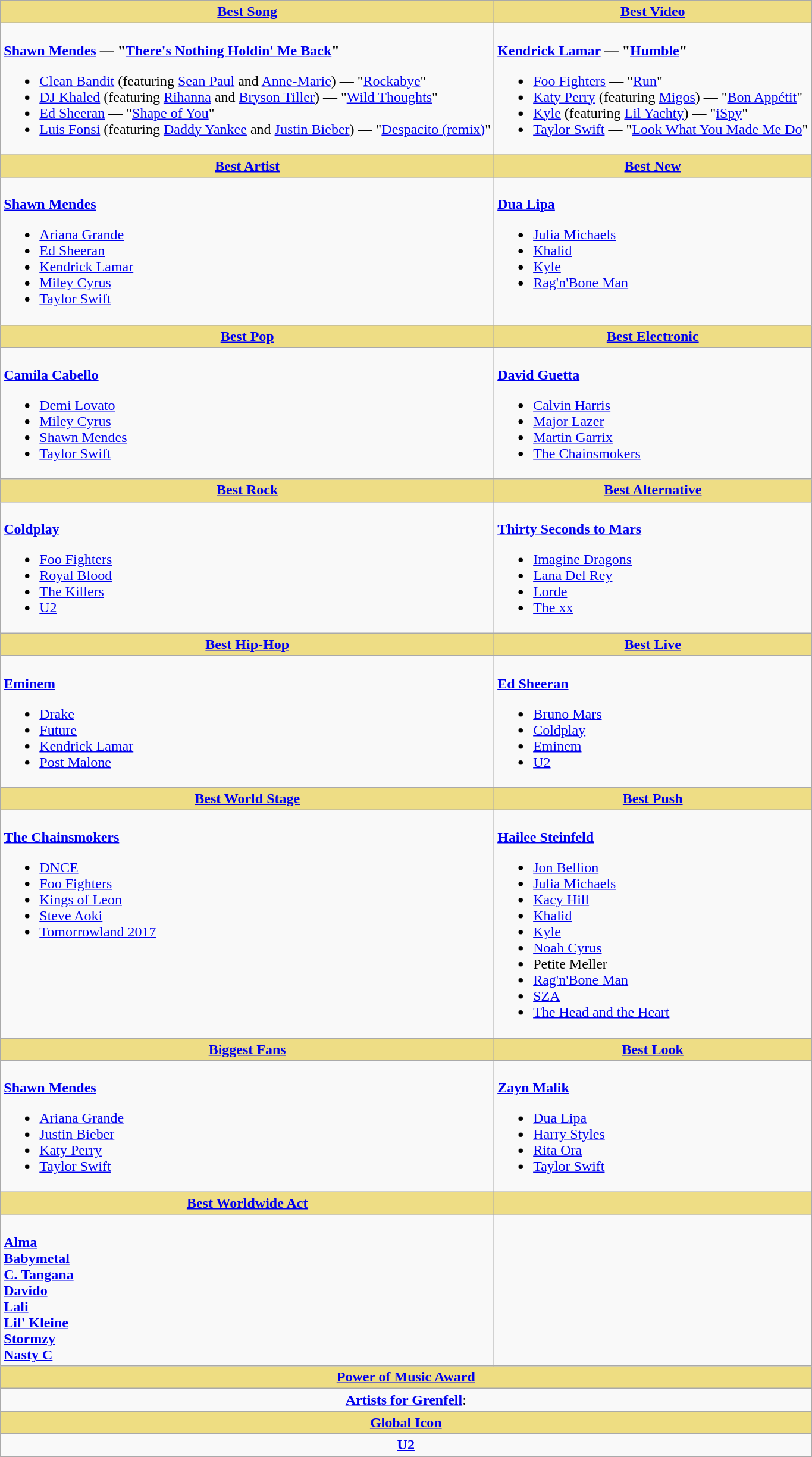<table class=wikitable style="width=100%">
<tr>
<th style="background:#EEDD85; width=50%"><a href='#'>Best Song</a></th>
<th style="background:#EEDD85; width=50%"><a href='#'>Best Video</a></th>
</tr>
<tr>
<td valign="top"><br><strong><a href='#'>Shawn Mendes</a> — "<a href='#'>There's Nothing Holdin' Me Back</a>"</strong><ul><li><a href='#'>Clean Bandit</a> (featuring <a href='#'>Sean Paul</a> and <a href='#'>Anne-Marie</a>) — "<a href='#'>Rockabye</a>"</li><li><a href='#'>DJ Khaled</a> (featuring <a href='#'>Rihanna</a> and <a href='#'>Bryson Tiller</a>) — "<a href='#'>Wild Thoughts</a>"</li><li><a href='#'>Ed Sheeran</a> — "<a href='#'>Shape of You</a>"</li><li><a href='#'>Luis Fonsi</a> (featuring <a href='#'>Daddy Yankee</a> and <a href='#'>Justin Bieber</a>) — "<a href='#'>Despacito (remix)</a>"</li></ul></td>
<td valign="top"><br><strong><a href='#'>Kendrick Lamar</a> — "<a href='#'>Humble</a>"</strong><ul><li><a href='#'>Foo Fighters</a> — "<a href='#'>Run</a>"</li><li><a href='#'>Katy Perry</a> (featuring <a href='#'>Migos</a>) — "<a href='#'>Bon Appétit</a>"</li><li><a href='#'>Kyle</a> (featuring <a href='#'>Lil Yachty</a>) — "<a href='#'>iSpy</a>"</li><li><a href='#'>Taylor Swift</a> — "<a href='#'>Look What You Made Me Do</a>"</li></ul></td>
</tr>
<tr>
<th style="background:#EEDD85; width=50%"><a href='#'>Best Artist</a></th>
<th style="background:#EEDD85; width=50%"><a href='#'>Best New</a></th>
</tr>
<tr>
<td valign="top"><br><strong><a href='#'>Shawn Mendes</a></strong><ul><li><a href='#'>Ariana Grande</a></li><li><a href='#'>Ed Sheeran</a></li><li><a href='#'>Kendrick Lamar</a></li><li><a href='#'>Miley Cyrus</a></li><li><a href='#'>Taylor Swift</a></li></ul></td>
<td valign="top"><br><strong><a href='#'>Dua Lipa</a></strong><ul><li><a href='#'>Julia Michaels</a></li><li><a href='#'>Khalid</a></li><li><a href='#'>Kyle</a></li><li><a href='#'>Rag'n'Bone Man</a></li></ul></td>
</tr>
<tr>
<th style="background:#EEDD85; width=50%"><a href='#'>Best Pop</a></th>
<th style="background:#EEDD85; width=50%"><a href='#'>Best Electronic</a></th>
</tr>
<tr>
<td valign="top"><br><strong><a href='#'>Camila Cabello</a></strong><ul><li><a href='#'>Demi Lovato</a></li><li><a href='#'>Miley Cyrus</a></li><li><a href='#'>Shawn Mendes</a></li><li><a href='#'>Taylor Swift</a></li></ul></td>
<td valign="top"><br><strong><a href='#'>David Guetta</a></strong><ul><li><a href='#'>Calvin Harris</a></li><li><a href='#'>Major Lazer</a></li><li><a href='#'>Martin Garrix</a></li><li><a href='#'>The Chainsmokers</a></li></ul></td>
</tr>
<tr>
<th style="background:#EEDD85; width=50%"><a href='#'>Best Rock</a></th>
<th style="background:#EEDD85; width=50%"><a href='#'>Best Alternative</a></th>
</tr>
<tr>
<td valign="top"><br><strong><a href='#'>Coldplay</a></strong><ul><li><a href='#'>Foo Fighters</a></li><li><a href='#'>Royal Blood</a></li><li><a href='#'>The Killers</a></li><li><a href='#'>U2</a></li></ul></td>
<td valign="top"><br><strong><a href='#'>Thirty Seconds to Mars</a></strong><ul><li><a href='#'>Imagine Dragons</a></li><li><a href='#'>Lana Del Rey</a></li><li><a href='#'>Lorde</a></li><li><a href='#'>The xx</a></li></ul></td>
</tr>
<tr>
<th style="background:#EEDD85; width=50%"><a href='#'>Best Hip-Hop</a></th>
<th style="background:#EEDD85; width=50%"><a href='#'>Best Live</a></th>
</tr>
<tr>
<td valign="top"><br><strong><a href='#'>Eminem</a></strong><ul><li><a href='#'>Drake</a></li><li><a href='#'>Future</a></li><li><a href='#'>Kendrick Lamar</a></li><li><a href='#'>Post Malone</a></li></ul></td>
<td valign="top"><br><strong><a href='#'>Ed Sheeran</a></strong><ul><li><a href='#'>Bruno Mars</a></li><li><a href='#'>Coldplay</a></li><li><a href='#'>Eminem</a></li><li><a href='#'>U2</a></li></ul></td>
</tr>
<tr>
<th style="background:#EEDD85; width=50%"><a href='#'>Best World Stage</a></th>
<th style="background:#EEDD85; width=50%"><a href='#'>Best Push</a></th>
</tr>
<tr>
<td valign="top"><br><strong><a href='#'>The Chainsmokers</a></strong><ul><li><a href='#'>DNCE</a></li><li><a href='#'>Foo Fighters</a></li><li><a href='#'>Kings of Leon</a></li><li><a href='#'>Steve Aoki</a></li><li><a href='#'>Tomorrowland 2017</a></li></ul></td>
<td valign="top"><br><strong><a href='#'>Hailee Steinfeld</a></strong><ul><li><a href='#'>Jon Bellion</a></li><li><a href='#'>Julia Michaels</a></li><li><a href='#'>Kacy Hill</a></li><li><a href='#'>Khalid</a></li><li><a href='#'>Kyle</a></li><li><a href='#'>Noah Cyrus</a></li><li>Petite Meller</li><li><a href='#'>Rag'n'Bone Man</a></li><li><a href='#'>SZA</a></li><li><a href='#'>The Head and the Heart</a></li></ul></td>
</tr>
<tr>
<th style="background:#EEDD85; width=50%"><a href='#'>Biggest Fans</a></th>
<th style="background:#EEDD85; width=50%"><a href='#'>Best Look</a></th>
</tr>
<tr>
<td valign="top"><br><strong><a href='#'>Shawn Mendes</a></strong><ul><li><a href='#'>Ariana Grande</a></li><li><a href='#'>Justin Bieber</a></li><li><a href='#'>Katy Perry</a></li><li><a href='#'>Taylor Swift</a></li></ul></td>
<td valign="top"><br><strong><a href='#'>Zayn Malik</a></strong><ul><li><a href='#'>Dua Lipa</a></li><li><a href='#'>Harry Styles</a></li><li><a href='#'>Rita Ora</a></li><li><a href='#'>Taylor Swift</a></li></ul></td>
</tr>
<tr>
<th style="background:#EEDD85; width=50%"><a href='#'>Best Worldwide Act</a></th>
<th style="background:#EEDD85; width=50%"></th>
</tr>
<tr>
<td valign="top"><br><strong><a href='#'>Alma</a></strong><br>
<strong><a href='#'>Babymetal</a></strong><br>
<strong><a href='#'>C. Tangana</a></strong><br>
<strong><a href='#'>Davido</a></strong><br>
<strong><a href='#'>Lali</a></strong><br>
<strong><a href='#'>Lil' Kleine</a></strong><br>
<strong><a href='#'>Stormzy</a></strong><br>
<strong><a href='#'>Nasty C</a></strong></td>
<td valign="top"></td>
</tr>
<tr>
<th style="background:#EEDD82; width=50%" colspan="2"><a href='#'>Power of Music Award</a></th>
</tr>
<tr>
<td colspan="2" style="text-align: center;"><strong><a href='#'>Artists for Grenfell</a></strong>: </td>
</tr>
<tr>
<th style="background:#EEDD82; width=50%" colspan="2"><a href='#'>Global Icon</a></th>
</tr>
<tr>
<td colspan="2" style="text-align: center;"><strong><a href='#'>U2</a></strong></td>
</tr>
</table>
